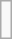<table class="wikitable collapsible collapsed">
<tr>
<td><br></td>
</tr>
</table>
